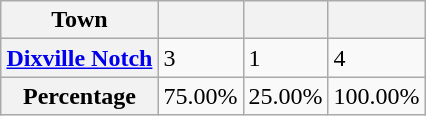<table class="wikitable sortable" style=margin:auto;margin:auto>
<tr valign=bottom>
<th>Town</th>
<th></th>
<th></th>
<th></th>
</tr>
<tr>
<th><a href='#'>Dixville Notch</a></th>
<td>3</td>
<td>1</td>
<td>4</td>
</tr>
<tr>
<th>Percentage</th>
<td>75.00%</td>
<td>25.00%</td>
<td>100.00%</td>
</tr>
</table>
